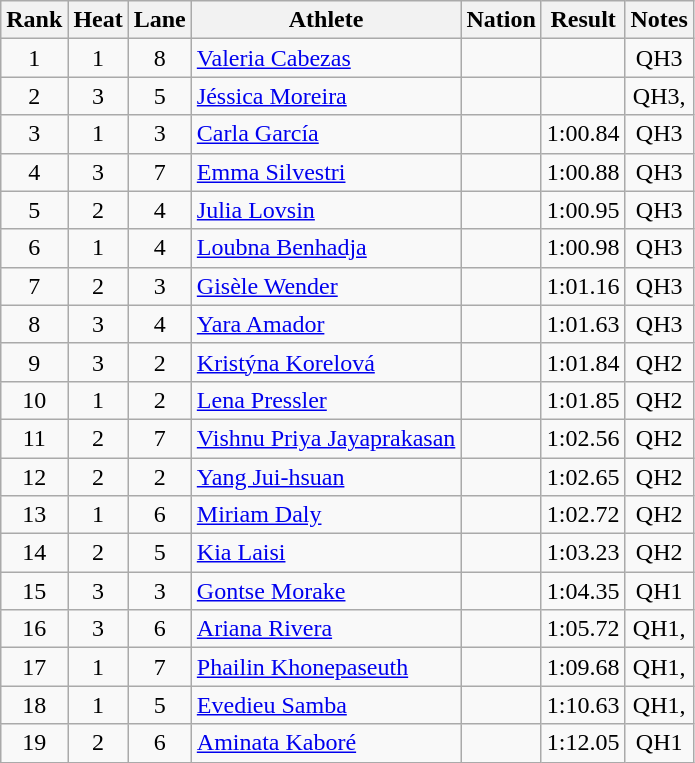<table class="wikitable sortable" style="text-align:center">
<tr>
<th>Rank</th>
<th>Heat</th>
<th>Lane</th>
<th>Athlete</th>
<th>Nation</th>
<th>Result</th>
<th>Notes</th>
</tr>
<tr>
<td>1</td>
<td>1</td>
<td>8</td>
<td align=left><a href='#'>Valeria Cabezas</a></td>
<td align=left></td>
<td></td>
<td>QH3</td>
</tr>
<tr>
<td>2</td>
<td>3</td>
<td>5</td>
<td align=left><a href='#'>Jéssica Moreira</a></td>
<td align=left></td>
<td></td>
<td>QH3, </td>
</tr>
<tr>
<td>3</td>
<td>1</td>
<td>3</td>
<td align=left><a href='#'>Carla García</a></td>
<td align=left></td>
<td>1:00.84</td>
<td>QH3</td>
</tr>
<tr>
<td>4</td>
<td>3</td>
<td>7</td>
<td align=left><a href='#'>Emma Silvestri</a></td>
<td align=left></td>
<td>1:00.88</td>
<td>QH3</td>
</tr>
<tr>
<td>5</td>
<td>2</td>
<td>4</td>
<td align=left><a href='#'>Julia Lovsin</a></td>
<td align=left></td>
<td>1:00.95</td>
<td>QH3</td>
</tr>
<tr>
<td>6</td>
<td>1</td>
<td>4</td>
<td align=left><a href='#'>Loubna Benhadja</a></td>
<td align=left></td>
<td>1:00.98</td>
<td>QH3</td>
</tr>
<tr>
<td>7</td>
<td>2</td>
<td>3</td>
<td align=left><a href='#'>Gisèle Wender</a></td>
<td align=left></td>
<td>1:01.16</td>
<td>QH3</td>
</tr>
<tr>
<td>8</td>
<td>3</td>
<td>4</td>
<td align=left><a href='#'>Yara Amador</a></td>
<td align=left></td>
<td>1:01.63</td>
<td>QH3</td>
</tr>
<tr>
<td>9</td>
<td>3</td>
<td>2</td>
<td align=left><a href='#'>Kristýna Korelová</a></td>
<td align=left></td>
<td>1:01.84</td>
<td>QH2</td>
</tr>
<tr>
<td>10</td>
<td>1</td>
<td>2</td>
<td align=left><a href='#'>Lena Pressler</a></td>
<td align=left></td>
<td>1:01.85</td>
<td>QH2</td>
</tr>
<tr>
<td>11</td>
<td>2</td>
<td>7</td>
<td align=left><a href='#'>Vishnu Priya Jayaprakasan</a></td>
<td align=left></td>
<td>1:02.56</td>
<td>QH2</td>
</tr>
<tr>
<td>12</td>
<td>2</td>
<td>2</td>
<td align=left><a href='#'>Yang Jui-hsuan</a></td>
<td align=left></td>
<td>1:02.65</td>
<td>QH2</td>
</tr>
<tr>
<td>13</td>
<td>1</td>
<td>6</td>
<td align=left><a href='#'>Miriam Daly</a></td>
<td align=left></td>
<td>1:02.72</td>
<td>QH2</td>
</tr>
<tr>
<td>14</td>
<td>2</td>
<td>5</td>
<td align=left><a href='#'>Kia Laisi</a></td>
<td align=left></td>
<td>1:03.23</td>
<td>QH2</td>
</tr>
<tr>
<td>15</td>
<td>3</td>
<td>3</td>
<td align=left><a href='#'>Gontse Morake</a></td>
<td align=left></td>
<td>1:04.35</td>
<td>QH1</td>
</tr>
<tr>
<td>16</td>
<td>3</td>
<td>6</td>
<td align=left><a href='#'>Ariana Rivera</a></td>
<td align=left></td>
<td>1:05.72</td>
<td>QH1, </td>
</tr>
<tr>
<td>17</td>
<td>1</td>
<td>7</td>
<td align=left><a href='#'>Phailin Khonepaseuth</a></td>
<td align=left></td>
<td>1:09.68</td>
<td>QH1, </td>
</tr>
<tr>
<td>18</td>
<td>1</td>
<td>5</td>
<td align=left><a href='#'>Evedieu Samba</a></td>
<td align=left></td>
<td>1:10.63</td>
<td>QH1, </td>
</tr>
<tr>
<td>19</td>
<td>2</td>
<td>6</td>
<td align=left><a href='#'>Aminata Kaboré</a></td>
<td align=left></td>
<td>1:12.05</td>
<td>QH1</td>
</tr>
</table>
